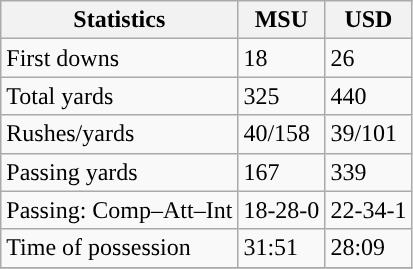<table class="wikitable" style="float: left;">
<tr>
<th>Statistics</th>
<th>MSU</th>
<th>USD</th>
</tr>
<tr>
<td>First downs</td>
<td>18</td>
<td>26</td>
</tr>
<tr>
<td>Total yards</td>
<td>325</td>
<td>440</td>
</tr>
<tr>
<td>Rushes/yards</td>
<td>40/158</td>
<td>39/101</td>
</tr>
<tr>
<td>Passing yards</td>
<td>167</td>
<td>339</td>
</tr>
<tr>
<td>Passing: Comp–Att–Int</td>
<td>18-28-0</td>
<td>22-34-1</td>
</tr>
<tr>
<td>Time of possession</td>
<td>31:51</td>
<td>28:09</td>
</tr>
<tr>
</tr>
</table>
